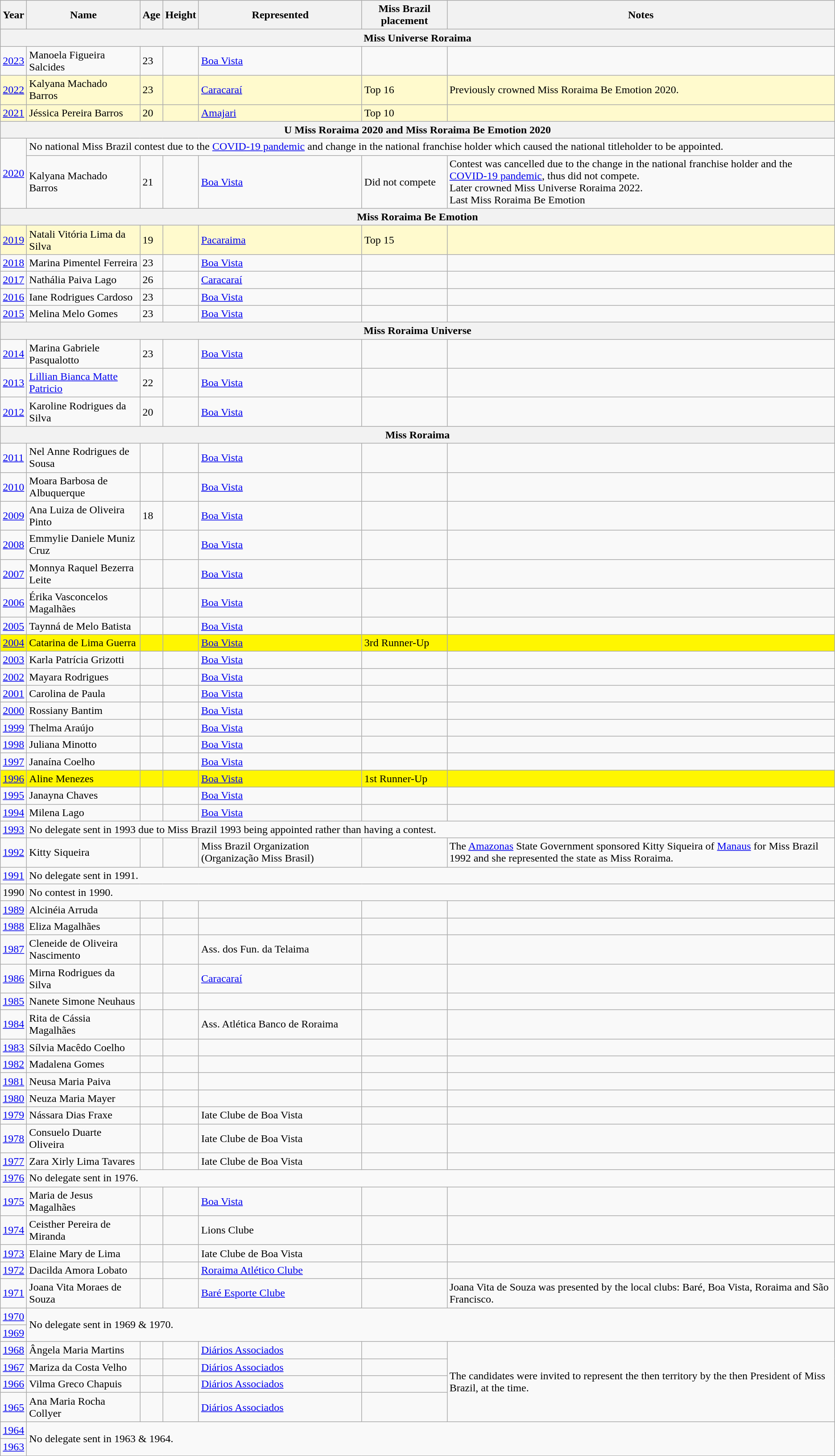<table class="wikitable sortable">
<tr>
<th>Year</th>
<th>Name</th>
<th>Age</th>
<th>Height</th>
<th>Represented</th>
<th>Miss Brazil placement</th>
<th>Notes</th>
</tr>
<tr>
<th colspan=7>Miss Universe Roraima</th>
</tr>
<tr>
<td><a href='#'>2023</a></td>
<td>Manoela Figueira Salcides</td>
<td>23</td>
<td></td>
<td><a href='#'>Boa Vista</a></td>
<td></td>
<td></td>
</tr>
<tr bgcolor="#FFFACD">
<td><a href='#'>2022</a></td>
<td>Kalyana Machado Barros</td>
<td>23</td>
<td></td>
<td><a href='#'>Caracaraí</a></td>
<td>Top 16</td>
<td>Previously crowned Miss Roraima Be Emotion 2020.</td>
</tr>
<tr bgcolor="#FFFACD">
<td><a href='#'>2021</a></td>
<td>Jéssica Pereira Barros</td>
<td>20</td>
<td></td>
<td><a href='#'>Amajari</a></td>
<td>Top 10</td>
<td></td>
</tr>
<tr>
<th colspan=7>U Miss Roraima 2020 and Miss Roraima Be Emotion 2020</th>
</tr>
<tr>
<td rowspan=2><a href='#'>2020</a></td>
<td colspan=6>No national Miss Brazil contest due to the <a href='#'>COVID-19 pandemic</a> and change in the national franchise holder which caused the national titleholder to be appointed.</td>
</tr>
<tr>
<td>Kalyana Machado Barros</td>
<td>21</td>
<td></td>
<td><a href='#'>Boa Vista</a></td>
<td>Did not compete</td>
<td>Contest was cancelled due to the change in the national franchise holder and the <a href='#'>COVID-19 pandemic</a>, thus did not compete.<br>Later crowned Miss Universe Roraima 2022.<br>Last Miss Roraima Be Emotion</td>
</tr>
<tr>
<th colspan=7>Miss Roraima Be Emotion</th>
</tr>
<tr bgcolor="#FFFACD">
<td><a href='#'>2019</a></td>
<td>Natali Vitória Lima da Silva</td>
<td>19</td>
<td></td>
<td><a href='#'>Pacaraima</a></td>
<td>Top 15</td>
<td></td>
</tr>
<tr>
<td><a href='#'>2018</a></td>
<td>Marina Pimentel Ferreira</td>
<td>23</td>
<td></td>
<td><a href='#'>Boa Vista</a></td>
<td></td>
<td></td>
</tr>
<tr>
<td><a href='#'>2017</a></td>
<td>Nathália Paiva Lago</td>
<td>26</td>
<td></td>
<td><a href='#'>Caracaraí</a></td>
<td></td>
<td></td>
</tr>
<tr>
<td><a href='#'>2016</a></td>
<td>Iane Rodrigues Cardoso</td>
<td>23</td>
<td></td>
<td><a href='#'>Boa Vista</a></td>
<td></td>
<td></td>
</tr>
<tr>
<td><a href='#'>2015</a></td>
<td>Melina Melo Gomes</td>
<td>23</td>
<td></td>
<td><a href='#'>Boa Vista</a></td>
<td></td>
<td></td>
</tr>
<tr>
<th colspan=7>Miss Roraima Universe</th>
</tr>
<tr>
<td><a href='#'>2014</a></td>
<td>Marina Gabriele Pasqualotto</td>
<td>23</td>
<td></td>
<td><a href='#'>Boa Vista</a></td>
<td></td>
<td></td>
</tr>
<tr>
<td><a href='#'>2013</a></td>
<td><a href='#'>Lillian Bianca Matte Patricio</a></td>
<td>22</td>
<td></td>
<td><a href='#'>Boa Vista</a></td>
<td></td>
<td></td>
</tr>
<tr>
<td><a href='#'>2012</a></td>
<td>Karoline Rodrigues da Silva</td>
<td>20</td>
<td></td>
<td><a href='#'>Boa Vista</a></td>
<td></td>
<td></td>
</tr>
<tr>
<th colspan=7>Miss Roraima</th>
</tr>
<tr>
<td><a href='#'>2011</a></td>
<td>Nel Anne Rodrigues de Sousa</td>
<td></td>
<td></td>
<td><a href='#'>Boa Vista</a></td>
<td></td>
<td></td>
</tr>
<tr>
<td><a href='#'>2010</a></td>
<td>Moara Barbosa de Albuquerque</td>
<td></td>
<td></td>
<td><a href='#'>Boa Vista</a></td>
<td></td>
<td></td>
</tr>
<tr>
<td><a href='#'>2009</a></td>
<td>Ana Luiza de Oliveira Pinto</td>
<td>18</td>
<td></td>
<td><a href='#'>Boa Vista</a></td>
<td></td>
<td></td>
</tr>
<tr>
<td><a href='#'>2008</a></td>
<td>Emmylie Daniele Muniz Cruz</td>
<td></td>
<td></td>
<td><a href='#'>Boa Vista</a></td>
<td></td>
<td></td>
</tr>
<tr>
<td><a href='#'>2007</a></td>
<td>Monnya Raquel Bezerra Leite</td>
<td></td>
<td></td>
<td><a href='#'>Boa Vista</a></td>
<td></td>
<td></td>
</tr>
<tr>
<td><a href='#'>2006</a></td>
<td>Érika Vasconcelos Magalhães</td>
<td></td>
<td></td>
<td><a href='#'>Boa Vista</a></td>
<td></td>
<td></td>
</tr>
<tr>
<td><a href='#'>2005</a></td>
<td>Taynná de Melo Batista</td>
<td></td>
<td></td>
<td><a href='#'>Boa Vista</a></td>
<td></td>
<td></td>
</tr>
<tr bgcolor=#FFFF66;">
<td><a href='#'>2004</a></td>
<td>Catarina de Lima Guerra</td>
<td></td>
<td></td>
<td><a href='#'>Boa Vista</a></td>
<td>3rd Runner-Up</td>
<td></td>
</tr>
<tr>
<td><a href='#'>2003</a></td>
<td>Karla Patrícia Grizotti</td>
<td></td>
<td></td>
<td><a href='#'>Boa Vista</a></td>
<td></td>
<td></td>
</tr>
<tr>
<td><a href='#'>2002</a></td>
<td>Mayara Rodrigues</td>
<td></td>
<td></td>
<td><a href='#'>Boa Vista</a></td>
<td></td>
<td></td>
</tr>
<tr>
<td><a href='#'>2001</a></td>
<td>Carolina de Paula</td>
<td></td>
<td></td>
<td><a href='#'>Boa Vista</a></td>
<td></td>
<td></td>
</tr>
<tr>
<td><a href='#'>2000</a></td>
<td>Rossiany Bantim</td>
<td></td>
<td></td>
<td><a href='#'>Boa Vista</a></td>
<td></td>
<td></td>
</tr>
<tr>
<td><a href='#'>1999</a></td>
<td>Thelma Araújo</td>
<td></td>
<td></td>
<td><a href='#'>Boa Vista</a></td>
<td></td>
<td></td>
</tr>
<tr>
<td><a href='#'>1998</a></td>
<td>Juliana Minotto</td>
<td></td>
<td></td>
<td><a href='#'>Boa Vista</a></td>
<td></td>
<td></td>
</tr>
<tr>
<td><a href='#'>1997</a></td>
<td>Janaína Coelho</td>
<td></td>
<td></td>
<td><a href='#'>Boa Vista</a></td>
<td></td>
<td></td>
</tr>
<tr bgcolor=#FFFF66;">
<td><a href='#'>1996</a></td>
<td>Aline Menezes</td>
<td></td>
<td></td>
<td><a href='#'>Boa Vista</a></td>
<td>1st Runner-Up</td>
<td></td>
</tr>
<tr>
<td><a href='#'>1995</a></td>
<td>Janayna Chaves</td>
<td></td>
<td></td>
<td><a href='#'>Boa Vista</a></td>
<td></td>
<td></td>
</tr>
<tr>
<td><a href='#'>1994</a></td>
<td>Milena Lago</td>
<td></td>
<td></td>
<td><a href='#'>Boa Vista</a></td>
<td></td>
<td></td>
</tr>
<tr>
<td><a href='#'>1993</a></td>
<td colspan=6>No delegate sent in 1993 due to Miss Brazil 1993 being appointed rather than having a contest.</td>
</tr>
<tr>
<td><a href='#'>1992</a></td>
<td>Kitty Siqueira</td>
<td></td>
<td></td>
<td>Miss Brazil Organization (Organização Miss Brasil)</td>
<td></td>
<td>The <a href='#'>Amazonas</a> State Government sponsored Kitty Siqueira of <a href='#'>Manaus</a> for Miss Brazil 1992 and she represented the state as Miss Roraima.</td>
</tr>
<tr>
<td><a href='#'>1991</a></td>
<td colspan=6>No delegate sent in 1991.</td>
</tr>
<tr>
<td>1990</td>
<td colspan=6>No contest in 1990.</td>
</tr>
<tr>
<td><a href='#'>1989</a></td>
<td>Alcinéia Arruda</td>
<td></td>
<td></td>
<td></td>
<td></td>
<td></td>
</tr>
<tr>
<td><a href='#'>1988</a></td>
<td>Eliza Magalhães</td>
<td></td>
<td></td>
<td></td>
<td></td>
<td></td>
</tr>
<tr>
<td><a href='#'>1987</a></td>
<td>Cleneide de Oliveira Nascimento</td>
<td></td>
<td></td>
<td>Ass. dos Fun. da Telaima</td>
<td></td>
<td></td>
</tr>
<tr>
<td><a href='#'>1986</a></td>
<td>Mirna Rodrigues da Silva</td>
<td></td>
<td></td>
<td><a href='#'>Caracaraí</a></td>
<td></td>
<td></td>
</tr>
<tr>
<td><a href='#'>1985</a></td>
<td>Nanete Simone Neuhaus</td>
<td></td>
<td></td>
<td></td>
<td></td>
<td></td>
</tr>
<tr>
<td><a href='#'>1984</a></td>
<td>Rita de Cássia Magalhães</td>
<td></td>
<td></td>
<td>Ass. Atlética Banco de Roraima</td>
<td></td>
<td></td>
</tr>
<tr>
<td><a href='#'>1983</a></td>
<td>Sílvia Macêdo Coelho</td>
<td></td>
<td></td>
<td></td>
<td></td>
<td></td>
</tr>
<tr>
<td><a href='#'>1982</a></td>
<td>Madalena Gomes</td>
<td></td>
<td></td>
<td></td>
<td></td>
<td></td>
</tr>
<tr>
<td><a href='#'>1981</a></td>
<td>Neusa Maria Paiva</td>
<td></td>
<td></td>
<td></td>
<td></td>
<td></td>
</tr>
<tr>
<td><a href='#'>1980</a></td>
<td>Neuza Maria Mayer</td>
<td></td>
<td></td>
<td></td>
<td></td>
<td></td>
</tr>
<tr>
<td><a href='#'>1979</a></td>
<td>Nássara Dias Fraxe</td>
<td></td>
<td></td>
<td>Iate Clube de Boa Vista</td>
<td></td>
<td></td>
</tr>
<tr>
<td><a href='#'>1978</a></td>
<td>Consuelo Duarte Oliveira</td>
<td></td>
<td></td>
<td>Iate Clube de Boa Vista</td>
<td></td>
<td></td>
</tr>
<tr>
<td><a href='#'>1977</a></td>
<td>Zara Xirly Lima Tavares</td>
<td></td>
<td></td>
<td>Iate Clube de Boa Vista</td>
<td></td>
<td></td>
</tr>
<tr>
<td><a href='#'>1976</a></td>
<td colspan=6>No delegate sent in 1976.</td>
</tr>
<tr>
<td><a href='#'>1975</a></td>
<td>Maria de Jesus Magalhães</td>
<td></td>
<td></td>
<td><a href='#'>Boa Vista</a></td>
<td></td>
<td></td>
</tr>
<tr>
<td><a href='#'>1974</a></td>
<td>Ceisther Pereira de Miranda</td>
<td></td>
<td></td>
<td>Lions Clube</td>
<td></td>
<td></td>
</tr>
<tr>
<td><a href='#'>1973</a></td>
<td>Elaine Mary de Lima</td>
<td></td>
<td></td>
<td>Iate Clube de Boa Vista</td>
<td></td>
<td></td>
</tr>
<tr>
<td><a href='#'>1972</a></td>
<td>Dacilda Amora Lobato</td>
<td></td>
<td></td>
<td><a href='#'>Roraima Atlético Clube</a></td>
<td></td>
<td></td>
</tr>
<tr>
<td><a href='#'>1971</a></td>
<td>Joana Vita Moraes de Souza</td>
<td></td>
<td></td>
<td><a href='#'>Baré Esporte Clube</a></td>
<td></td>
<td>Joana Vita de Souza was presented by the local clubs: Baré, Boa Vista, Roraima and São Francisco.</td>
</tr>
<tr>
<td><a href='#'>1970</a></td>
<td colspan=6 rowspan=2>No delegate sent in 1969 & 1970.</td>
</tr>
<tr>
<td><a href='#'>1969</a></td>
</tr>
<tr>
<td><a href='#'>1968</a></td>
<td>Ângela Maria Martins</td>
<td></td>
<td></td>
<td><a href='#'>Diários Associados</a></td>
<td></td>
<td rowspan=4>The candidates were invited to represent the then territory by the then President of Miss Brazil, at the time.</td>
</tr>
<tr>
<td><a href='#'>1967</a></td>
<td>Mariza da Costa Velho</td>
<td></td>
<td></td>
<td><a href='#'>Diários Associados</a></td>
<td></td>
</tr>
<tr>
<td><a href='#'>1966</a></td>
<td>Vilma Greco Chapuis</td>
<td></td>
<td></td>
<td><a href='#'>Diários Associados</a></td>
<td></td>
</tr>
<tr>
<td><a href='#'>1965</a></td>
<td>Ana Maria Rocha Collyer</td>
<td></td>
<td></td>
<td><a href='#'>Diários Associados</a></td>
<td></td>
</tr>
<tr>
<td><a href='#'>1964</a></td>
<td colspan=6 rowspan=2>No delegate sent in 1963 & 1964.</td>
</tr>
<tr>
<td><a href='#'>1963</a></td>
</tr>
<tr>
</tr>
</table>
